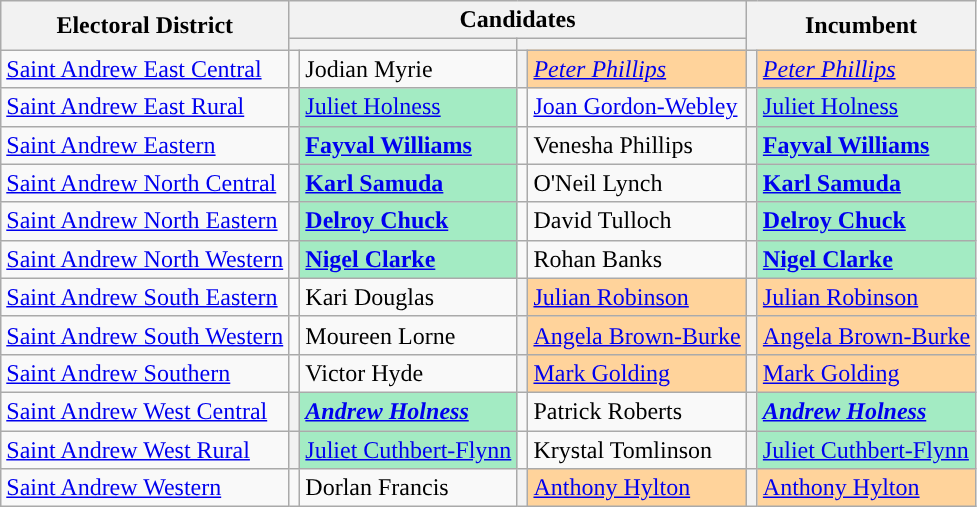<table class="wikitable">
<tr>
<th rowspan="2">Electoral District</th>
<th colspan="4">Candidates</th>
<th colspan="2" rowspan="2">Incumbent</th>
</tr>
<tr>
<th colspan="2" style="background:"><a href='#'></a></th>
<th colspan="2" style="background:"><a href='#'></a></th>
</tr>
<tr>
<td><a href='#'>Saint Andrew East Central</a></td>
<td></td>
<td>Jodian Myrie</td>
<th style="background:"></th>
<td style="background:#FFD39B"><a href='#'><em>Peter Phillips</em></a></td>
<th style="background:"></th>
<td style="background:#FFD39B"><a href='#'><em>Peter Phillips</em></a></td>
</tr>
<tr>
<td><a href='#'>Saint Andrew East Rural</a></td>
<th style="background:"></th>
<td style="background:#a3ebc3"><a href='#'>Juliet Holness</a></td>
<td></td>
<td><a href='#'>Joan Gordon-Webley</a></td>
<th style="background:"></th>
<td style="background:#a3ebc3"><a href='#'>Juliet Holness</a></td>
</tr>
<tr>
<td><a href='#'>Saint Andrew Eastern</a></td>
<th style="background:"></th>
<td style="background:#a3ebc3"><strong><a href='#'>Fayval Williams</a></strong></td>
<td></td>
<td>Venesha Phillips</td>
<th style="background:"></th>
<td style="background:#a3ebc3"><strong><a href='#'>Fayval Williams</a></strong></td>
</tr>
<tr>
<td><a href='#'>Saint Andrew North Central</a></td>
<th style="background:"></th>
<td style="background:#a3ebc3"><strong><a href='#'>Karl Samuda</a></strong></td>
<td></td>
<td>O'Neil Lynch</td>
<th style="background:"></th>
<td style="background:#a3ebc3"><strong><a href='#'>Karl Samuda</a></strong></td>
</tr>
<tr>
<td><a href='#'>Saint Andrew North Eastern</a></td>
<th style="background:"></th>
<td style="background:#a3ebc3"><strong><a href='#'>Delroy Chuck</a></strong></td>
<td></td>
<td>David Tulloch</td>
<th style="background:"></th>
<td style="background:#a3ebc3"><strong><a href='#'>Delroy Chuck</a></strong></td>
</tr>
<tr>
<td><a href='#'>Saint Andrew North Western</a></td>
<th style="background:"></th>
<td style="background:#a3ebc3"><a href='#'><strong>Nigel Clarke</strong></a></td>
<td></td>
<td>Rohan Banks</td>
<th style="background:"></th>
<td style="background:#a3ebc3"><a href='#'><strong>Nigel Clarke</strong></a></td>
</tr>
<tr>
<td><a href='#'>Saint Andrew South Eastern</a></td>
<td></td>
<td>Kari Douglas</td>
<th style="background:"></th>
<td style="background:#FFD39B"><a href='#'>Julian Robinson</a></td>
<th style="background:"></th>
<td style="background:#FFD39B"><a href='#'>Julian Robinson</a></td>
</tr>
<tr>
<td><a href='#'>Saint Andrew South Western</a></td>
<td></td>
<td>Moureen Lorne</td>
<th style="background:"></th>
<td style="background:#FFD39B"><a href='#'>Angela Brown-Burke</a></td>
<th style="background:"></th>
<td style="background:#FFD39B"><a href='#'>Angela Brown-Burke</a></td>
</tr>
<tr>
<td><a href='#'>Saint Andrew Southern</a></td>
<td></td>
<td>Victor Hyde</td>
<th style="background:"></th>
<td style="background:#FFD39B"><a href='#'>Mark Golding</a></td>
<th style="background:"></th>
<td style="background:#FFD39B"><a href='#'>Mark Golding</a></td>
</tr>
<tr>
<td><a href='#'>Saint Andrew West Central</a></td>
<th style="background:"></th>
<td style="background:#a3ebc3"><strong><em><a href='#'>Andrew Holness</a></em></strong></td>
<td></td>
<td>Patrick Roberts</td>
<th style="background:"></th>
<td style="background:#a3ebc3"><strong><em><a href='#'>Andrew Holness</a></em></strong></td>
</tr>
<tr>
<td><a href='#'>Saint Andrew West Rural</a></td>
<th style="background:"></th>
<td style="background:#a3ebc3"><a href='#'>Juliet Cuthbert-Flynn</a></td>
<td></td>
<td>Krystal Tomlinson</td>
<th style="background:"></th>
<td style="background:#a3ebc3"><a href='#'>Juliet Cuthbert-Flynn</a></td>
</tr>
<tr>
<td><a href='#'>Saint Andrew Western</a></td>
<td></td>
<td>Dorlan Francis</td>
<th style="background:"></th>
<td style="background:#FFD39B"><a href='#'>Anthony Hylton</a></td>
<th style="background:"></th>
<td style="background:#FFD39B"><a href='#'>Anthony Hylton</a></td>
</tr>
</table>
